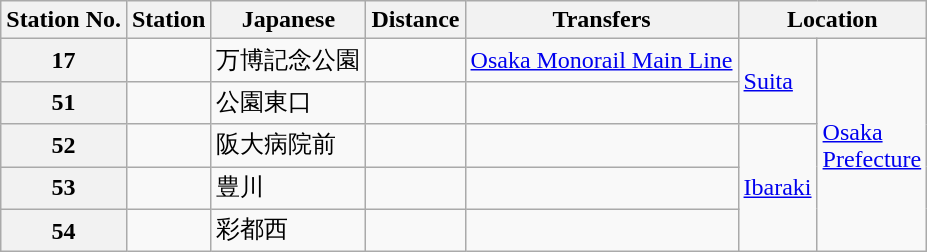<table class=wikitable>
<tr>
<th>Station No.</th>
<th>Station</th>
<th>Japanese</th>
<th>Distance</th>
<th>Transfers</th>
<th colspan="2">Location</th>
</tr>
<tr>
<th>17</th>
<td></td>
<td>万博記念公園</td>
<td align="right"></td>
<td><a href='#'>Osaka Monorail Main Line</a></td>
<td rowspan="2"><a href='#'>Suita</a></td>
<td rowspan="5"><a href='#'>Osaka<br>Prefecture</a></td>
</tr>
<tr>
<th>51</th>
<td></td>
<td>公園東口</td>
<td align="right"></td>
<td> </td>
</tr>
<tr>
<th>52</th>
<td></td>
<td>阪大病院前</td>
<td align="right"></td>
<td> </td>
<td rowspan="3"><a href='#'>Ibaraki</a></td>
</tr>
<tr>
<th>53</th>
<td></td>
<td>豊川</td>
<td align="right"></td>
<td> </td>
</tr>
<tr>
<th>54</th>
<td></td>
<td>彩都西</td>
<td align="right"></td>
<td> </td>
</tr>
</table>
